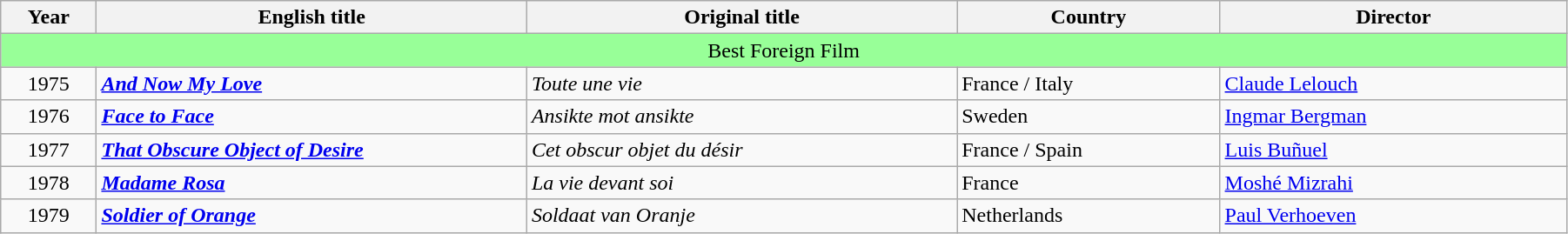<table class="wikitable" width="95%" cellpadding="5">
<tr>
<th width="50"><strong>Year</strong></th>
<th width="250"><strong>English title</strong></th>
<th width="250"><strong>Original title</strong></th>
<th width="150"><strong>Country</strong></th>
<th width="200"><strong>Director</strong></th>
</tr>
<tr>
<td colspan="5" style="text-align:center;" bgcolor="#98FF98">Best Foreign Film</td>
</tr>
<tr>
<td style="text-align:center;">1975</td>
<td><strong><em><a href='#'>And Now My Love</a></em></strong></td>
<td><em>Toute une vie</em></td>
<td>France / Italy</td>
<td><a href='#'>Claude Lelouch</a></td>
</tr>
<tr>
<td style="text-align:center;">1976</td>
<td><strong><em><a href='#'>Face to Face</a></em></strong></td>
<td><em>Ansikte mot ansikte</em></td>
<td>Sweden</td>
<td><a href='#'>Ingmar Bergman</a></td>
</tr>
<tr>
<td style="text-align:center;">1977</td>
<td><strong><em><a href='#'>That Obscure Object of Desire</a></em></strong></td>
<td><em>Cet obscur objet du désir</em></td>
<td>France / Spain</td>
<td><a href='#'>Luis Buñuel</a></td>
</tr>
<tr>
<td style="text-align:center;">1978</td>
<td><strong><em><a href='#'>Madame Rosa</a></em></strong></td>
<td><em>La vie devant soi</em></td>
<td>France</td>
<td><a href='#'>Moshé Mizrahi</a></td>
</tr>
<tr>
<td style="text-align:center;">1979</td>
<td><strong><em><a href='#'>Soldier of Orange</a></em></strong></td>
<td><em>Soldaat van Oranje</em></td>
<td>Netherlands</td>
<td><a href='#'>Paul Verhoeven</a></td>
</tr>
</table>
